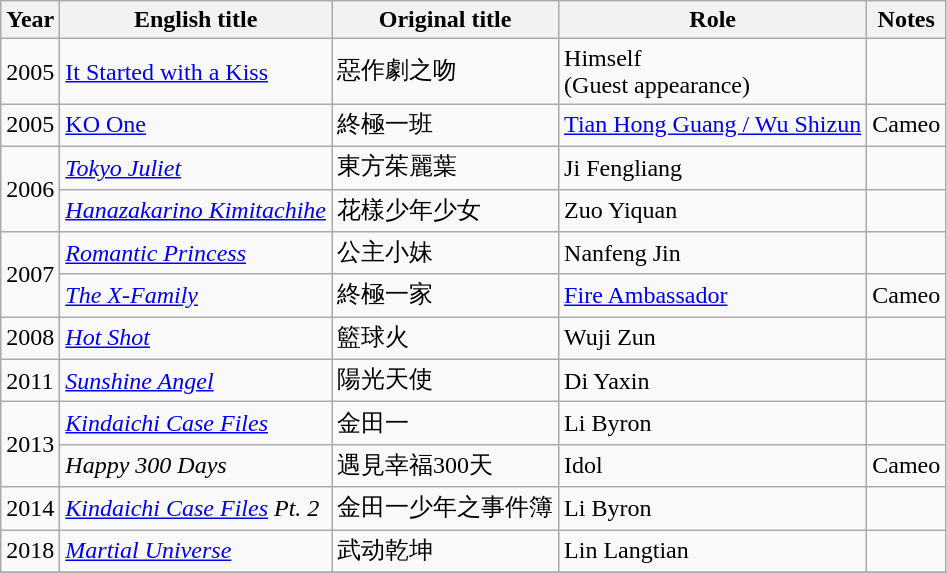<table class="wikitable sortable">
<tr>
<th>Year</th>
<th>English title</th>
<th>Original title</th>
<th>Role</th>
<th class="unsortable">Notes</th>
</tr>
<tr>
<td>2005</td>
<td><a href='#'>It Started with a Kiss</a></td>
<td>惡作劇之吻</td>
<td>Himself<br>(Guest appearance)</td>
<td></td>
</tr>
<tr>
<td>2005</td>
<td><a href='#'>KO One</a></td>
<td>終極一班</td>
<td><a href='#'>Tian Hong Guang / Wu Shizun</a></td>
<td>Cameo</td>
</tr>
<tr>
<td rowspan="2">2006</td>
<td><em><a href='#'>Tokyo Juliet</a></em></td>
<td>東方茱麗葉</td>
<td>Ji Fengliang</td>
<td></td>
</tr>
<tr>
<td><em><a href='#'>Hanazakarino Kimitachihe</a></em></td>
<td>花樣少年少女</td>
<td>Zuo Yiquan</td>
<td></td>
</tr>
<tr>
<td rowspan="2">2007</td>
<td><em><a href='#'>Romantic Princess</a></em></td>
<td>公主小妹</td>
<td>Nanfeng Jin</td>
<td></td>
</tr>
<tr>
<td><em><a href='#'>The X-Family</a></em></td>
<td>終極一家</td>
<td><a href='#'>Fire Ambassador</a></td>
<td>Cameo</td>
</tr>
<tr>
<td>2008</td>
<td><em><a href='#'>Hot Shot</a></em></td>
<td>籃球火</td>
<td>Wuji Zun</td>
<td></td>
</tr>
<tr>
<td>2011</td>
<td><em><a href='#'>Sunshine Angel</a></em></td>
<td>陽光天使</td>
<td>Di Yaxin</td>
<td></td>
</tr>
<tr>
<td rowspan=2>2013</td>
<td><em><a href='#'>Kindaichi Case Files</a></em></td>
<td>金田一</td>
<td>Li Byron</td>
<td></td>
</tr>
<tr>
<td><em>Happy 300 Days</em></td>
<td>遇見幸福300天</td>
<td>Idol</td>
<td>Cameo</td>
</tr>
<tr>
<td>2014</td>
<td><em> <a href='#'>Kindaichi Case Files</a> Pt. 2</em></td>
<td>金田一少年之事件簿</td>
<td>Li Byron</td>
<td></td>
</tr>
<tr>
<td>2018</td>
<td><em><a href='#'>Martial Universe</a></em></td>
<td>武动乾坤</td>
<td>Lin Langtian</td>
<td></td>
</tr>
<tr>
</tr>
</table>
